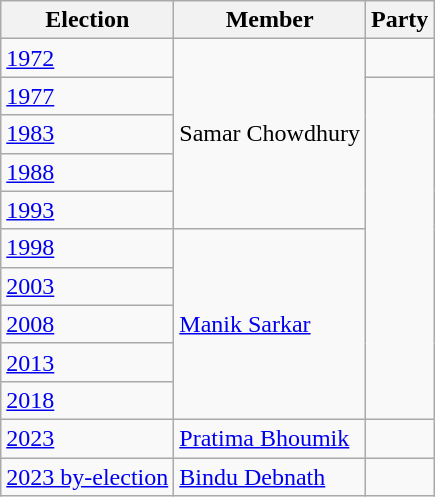<table class="wikitable sortable">
<tr>
<th>Election</th>
<th>Member</th>
<th colspan=2>Party</th>
</tr>
<tr>
<td><a href='#'>1972</a></td>
<td rowspan=5>Samar Chowdhury</td>
<td></td>
</tr>
<tr>
<td><a href='#'>1977</a></td>
</tr>
<tr>
<td><a href='#'>1983</a></td>
</tr>
<tr>
<td><a href='#'>1988</a></td>
</tr>
<tr>
<td><a href='#'>1993</a></td>
</tr>
<tr>
<td><a href='#'>1998</a></td>
<td rowspan=5><a href='#'>Manik Sarkar</a></td>
</tr>
<tr>
<td><a href='#'>2003</a></td>
</tr>
<tr>
<td><a href='#'>2008</a></td>
</tr>
<tr>
<td><a href='#'>2013</a></td>
</tr>
<tr>
<td><a href='#'>2018</a></td>
</tr>
<tr>
<td><a href='#'>2023</a></td>
<td><a href='#'>Pratima Bhoumik</a></td>
<td></td>
</tr>
<tr>
<td><a href='#'>2023 by-election</a></td>
<td><a href='#'>Bindu Debnath</a></td>
</tr>
</table>
